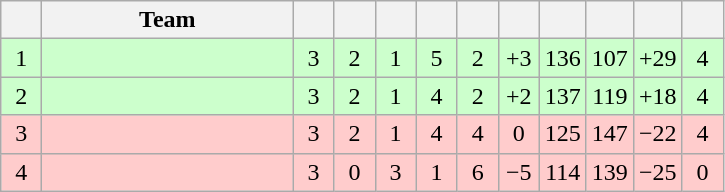<table class=wikitable style="text-align: center;">
<tr>
<th style="width: 20px;"></th>
<th style="width: 160px;">Team</th>
<th style="width: 20px;"></th>
<th style="width: 20px;"></th>
<th style="width: 20px;"></th>
<th style="width: 20px;"></th>
<th style="width: 20px;"></th>
<th style="width: 20px;"></th>
<th style="width: 20px;"></th>
<th style="width: 20px;"></th>
<th style="width: 20px;"></th>
<th style="width: 20px;"></th>
</tr>
<tr style="background: #CCFFCC;">
<td>1</td>
<td style="text-align: left;"></td>
<td>3</td>
<td>2</td>
<td>1</td>
<td>5</td>
<td>2</td>
<td>+3</td>
<td>136</td>
<td>107</td>
<td>+29</td>
<td>4</td>
</tr>
<tr style="background: #CCFFCC;">
<td>2</td>
<td style="text-align: left;"></td>
<td>3</td>
<td>2</td>
<td>1</td>
<td>4</td>
<td>2</td>
<td>+2</td>
<td>137</td>
<td>119</td>
<td>+18</td>
<td>4</td>
</tr>
<tr style="background: #FFCCCC;">
<td>3</td>
<td style="text-align: left;"></td>
<td>3</td>
<td>2</td>
<td>1</td>
<td>4</td>
<td>4</td>
<td>0</td>
<td>125</td>
<td>147</td>
<td>−22</td>
<td>4</td>
</tr>
<tr style="background: #FFCCCC;">
<td>4</td>
<td style="text-align: left;"></td>
<td>3</td>
<td>0</td>
<td>3</td>
<td>1</td>
<td>6</td>
<td>−5</td>
<td>114</td>
<td>139</td>
<td>−25</td>
<td>0</td>
</tr>
</table>
